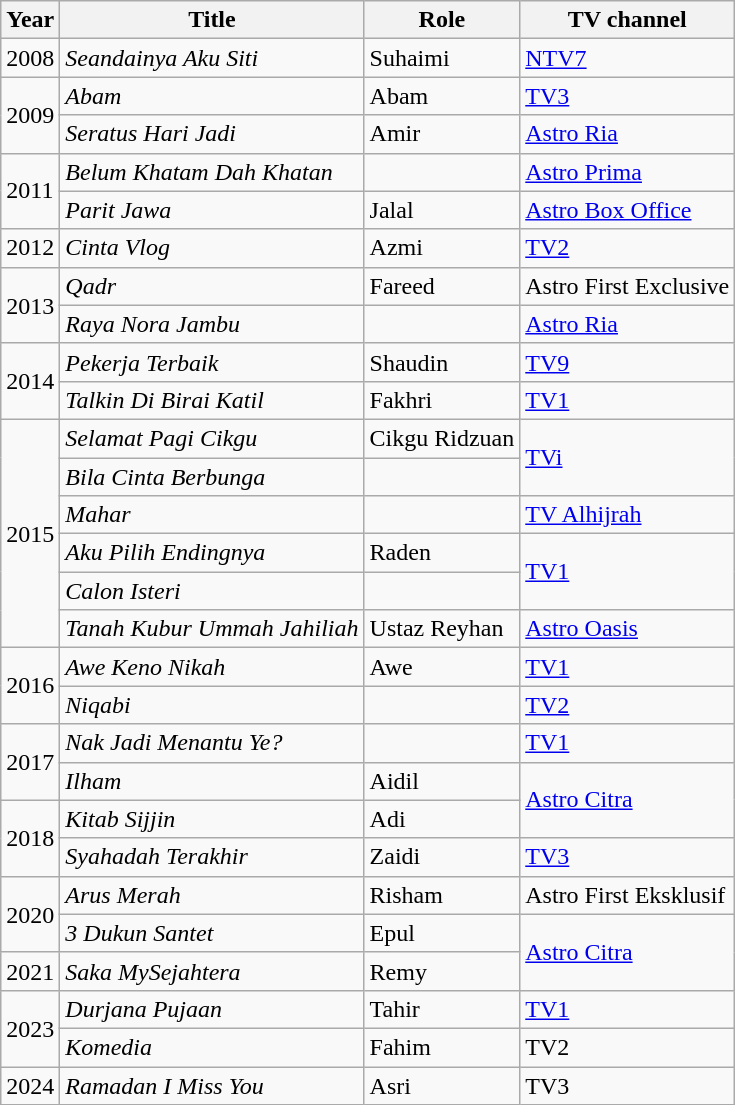<table class="wikitable">
<tr>
<th>Year</th>
<th>Title</th>
<th>Role</th>
<th>TV channel</th>
</tr>
<tr>
<td>2008</td>
<td><em>Seandainya Aku Siti</em></td>
<td>Suhaimi</td>
<td><a href='#'>NTV7</a></td>
</tr>
<tr>
<td rowspan="2">2009</td>
<td><em>Abam</em></td>
<td>Abam</td>
<td><a href='#'>TV3</a></td>
</tr>
<tr>
<td><em>Seratus Hari Jadi</em></td>
<td>Amir</td>
<td><a href='#'>Astro Ria</a></td>
</tr>
<tr>
<td rowspan="2">2011</td>
<td><em>Belum Khatam Dah Khatan</em></td>
<td></td>
<td><a href='#'>Astro Prima</a></td>
</tr>
<tr>
<td><em>Parit Jawa</em></td>
<td>Jalal</td>
<td><a href='#'>Astro Box Office</a></td>
</tr>
<tr>
<td>2012</td>
<td><em>Cinta Vlog</em></td>
<td>Azmi</td>
<td><a href='#'>TV2</a></td>
</tr>
<tr>
<td rowspan="2">2013</td>
<td><em>Qadr</em></td>
<td>Fareed</td>
<td>Astro First Exclusive</td>
</tr>
<tr>
<td><em>Raya Nora Jambu</em></td>
<td></td>
<td><a href='#'>Astro Ria</a></td>
</tr>
<tr>
<td rowspan="2">2014</td>
<td><em>Pekerja Terbaik</em></td>
<td>Shaudin</td>
<td><a href='#'>TV9</a></td>
</tr>
<tr>
<td><em>Talkin Di Birai Katil</em></td>
<td>Fakhri</td>
<td><a href='#'>TV1</a></td>
</tr>
<tr>
<td rowspan="6">2015</td>
<td><em>Selamat Pagi Cikgu</em></td>
<td>Cikgu Ridzuan</td>
<td rowspan="2"><a href='#'>TVi</a></td>
</tr>
<tr>
<td><em>Bila Cinta Berbunga</em></td>
<td></td>
</tr>
<tr>
<td><em>Mahar</em></td>
<td></td>
<td><a href='#'>TV Alhijrah</a></td>
</tr>
<tr>
<td><em>Aku Pilih Endingnya</em></td>
<td>Raden</td>
<td rowspan="2"><a href='#'>TV1</a></td>
</tr>
<tr>
<td><em>Calon Isteri</em></td>
<td></td>
</tr>
<tr>
<td><em>Tanah Kubur Ummah Jahiliah</em></td>
<td>Ustaz Reyhan</td>
<td><a href='#'>Astro Oasis</a></td>
</tr>
<tr>
<td rowspan="2">2016</td>
<td><em>Awe Keno Nikah</em></td>
<td>Awe</td>
<td><a href='#'>TV1</a></td>
</tr>
<tr>
<td><em>Niqabi</em></td>
<td></td>
<td><a href='#'>TV2</a></td>
</tr>
<tr>
<td rowspan="2">2017</td>
<td><em>Nak Jadi Menantu Ye?</em></td>
<td></td>
<td><a href='#'>TV1</a></td>
</tr>
<tr>
<td><em>Ilham</em></td>
<td>Aidil</td>
<td rowspan="2"><a href='#'>Astro Citra</a></td>
</tr>
<tr>
<td rowspan="2">2018</td>
<td><em>Kitab Sijjin</em></td>
<td>Adi</td>
</tr>
<tr>
<td><em>Syahadah Terakhir</em></td>
<td>Zaidi</td>
<td><a href='#'>TV3</a></td>
</tr>
<tr>
<td rowspan="2">2020</td>
<td><em>Arus Merah</em></td>
<td>Risham</td>
<td>Astro First Eksklusif</td>
</tr>
<tr>
<td><em>3 Dukun Santet</em></td>
<td>Epul</td>
<td rowspan="2"><a href='#'>Astro Citra</a></td>
</tr>
<tr>
<td>2021</td>
<td><em>Saka MySejahtera</em></td>
<td>Remy</td>
</tr>
<tr>
<td rowspan="2">2023</td>
<td><em>Durjana Pujaan</em></td>
<td>Tahir</td>
<td><a href='#'>TV1</a></td>
</tr>
<tr>
<td><em>Komedia</em></td>
<td>Fahim</td>
<td>TV2</td>
</tr>
<tr>
<td>2024</td>
<td><em>Ramadan I Miss You</em></td>
<td>Asri</td>
<td>TV3</td>
</tr>
</table>
